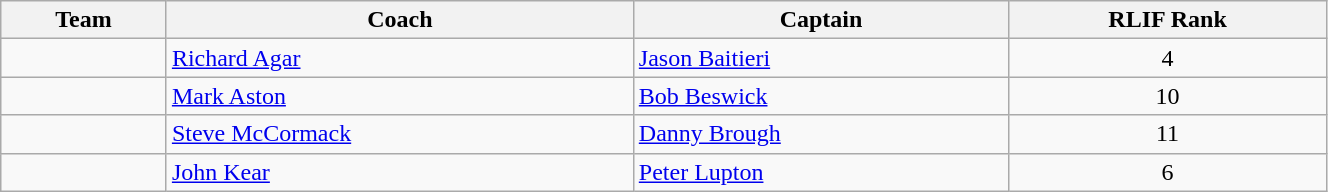<table class="wikitable sortable" style="width:70%;">
<tr>
<th>Team</th>
<th>Coach</th>
<th>Captain</th>
<th>RLIF Rank</th>
</tr>
<tr>
<td><strong></strong></td>
<td><a href='#'>Richard Agar</a></td>
<td><a href='#'>Jason Baitieri</a></td>
<td style="text-align: center;">4</td>
</tr>
<tr>
<td><strong></strong></td>
<td><a href='#'>Mark Aston</a></td>
<td><a href='#'>Bob Beswick</a></td>
<td style="text-align: center;">10</td>
</tr>
<tr>
<td><strong></strong></td>
<td><a href='#'>Steve McCormack</a></td>
<td><a href='#'>Danny Brough</a></td>
<td style="text-align: center;">11</td>
</tr>
<tr>
<td><strong></strong></td>
<td><a href='#'>John Kear</a></td>
<td><a href='#'>Peter Lupton</a></td>
<td style="text-align: center;">6</td>
</tr>
</table>
